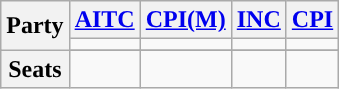<table class="wikitable">
<tr>
<th rowspan="2">Party</th>
<th><a href='#'>AITC</a></th>
<th><a href='#'>CPI(M)</a></th>
<th><a href='#'>INC</a></th>
<th><a href='#'>CPI</a></th>
</tr>
<tr>
<td style="background:"></td>
<td style="background:"></td>
<td style="background:"></td>
<td style="background:"></td>
</tr>
<tr>
<th rowspan="2">Seats</th>
</tr>
<tr>
<td></td>
<td></td>
<td></td>
<td></td>
</tr>
</table>
